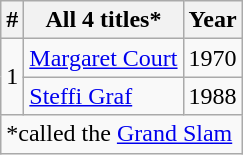<table class="wikitable">
<tr>
<th>#</th>
<th nowrap>All 4 titles*</th>
<th>Year</th>
</tr>
<tr>
<td rowspan=2>1</td>
<td> <a href='#'>Margaret Court</a></td>
<td>1970</td>
</tr>
<tr>
<td> <a href='#'>Steffi Graf</a></td>
<td>1988</td>
</tr>
<tr>
<td colspan=3>*called the <a href='#'>Grand Slam</a></td>
</tr>
</table>
